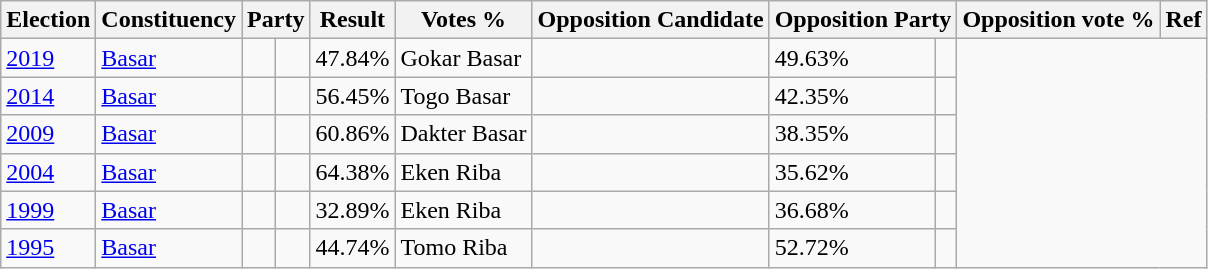<table class="wikitable sortable">
<tr>
<th>Election</th>
<th>Constituency</th>
<th colspan="2">Party</th>
<th>Result</th>
<th>Votes %</th>
<th>Opposition Candidate</th>
<th colspan="2">Opposition Party</th>
<th>Opposition vote %</th>
<th>Ref</th>
</tr>
<tr>
<td><a href='#'>2019</a></td>
<td><a href='#'>Basar</a></td>
<td></td>
<td></td>
<td>47.84%</td>
<td>Gokar Basar</td>
<td></td>
<td>49.63%</td>
<td></td>
</tr>
<tr>
<td><a href='#'>2014</a></td>
<td><a href='#'>Basar</a></td>
<td></td>
<td></td>
<td>56.45%</td>
<td>Togo Basar</td>
<td></td>
<td>42.35%</td>
<td></td>
</tr>
<tr>
<td><a href='#'>2009</a></td>
<td><a href='#'>Basar</a></td>
<td></td>
<td></td>
<td>60.86%</td>
<td>Dakter Basar</td>
<td></td>
<td>38.35%</td>
<td></td>
</tr>
<tr>
<td><a href='#'>2004</a></td>
<td><a href='#'>Basar</a></td>
<td></td>
<td></td>
<td>64.38%</td>
<td>Eken Riba</td>
<td></td>
<td>35.62%</td>
<td></td>
</tr>
<tr>
<td><a href='#'>1999</a></td>
<td><a href='#'>Basar</a></td>
<td></td>
<td></td>
<td>32.89%</td>
<td>Eken Riba</td>
<td></td>
<td>36.68%</td>
<td></td>
</tr>
<tr>
<td><a href='#'>1995</a></td>
<td><a href='#'>Basar</a></td>
<td></td>
<td></td>
<td>44.74%</td>
<td>Tomo Riba</td>
<td></td>
<td>52.72%</td>
<td></td>
</tr>
</table>
